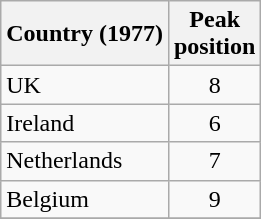<table class="wikitable sortable">
<tr>
<th>Country (1977)</th>
<th>Peak<br>position</th>
</tr>
<tr>
<td>UK</td>
<td align="center">8</td>
</tr>
<tr>
<td>Ireland</td>
<td align="center">6</td>
</tr>
<tr>
<td>Netherlands</td>
<td align="center">7</td>
</tr>
<tr>
<td>Belgium</td>
<td align="center">9</td>
</tr>
<tr>
</tr>
</table>
